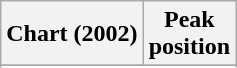<table class="wikitable sortable plainrowheaders" style="text-align:center">
<tr>
<th scope="col">Chart (2002)</th>
<th scope="col">Peak<br>position</th>
</tr>
<tr>
</tr>
<tr>
</tr>
<tr>
</tr>
<tr>
</tr>
<tr>
</tr>
</table>
